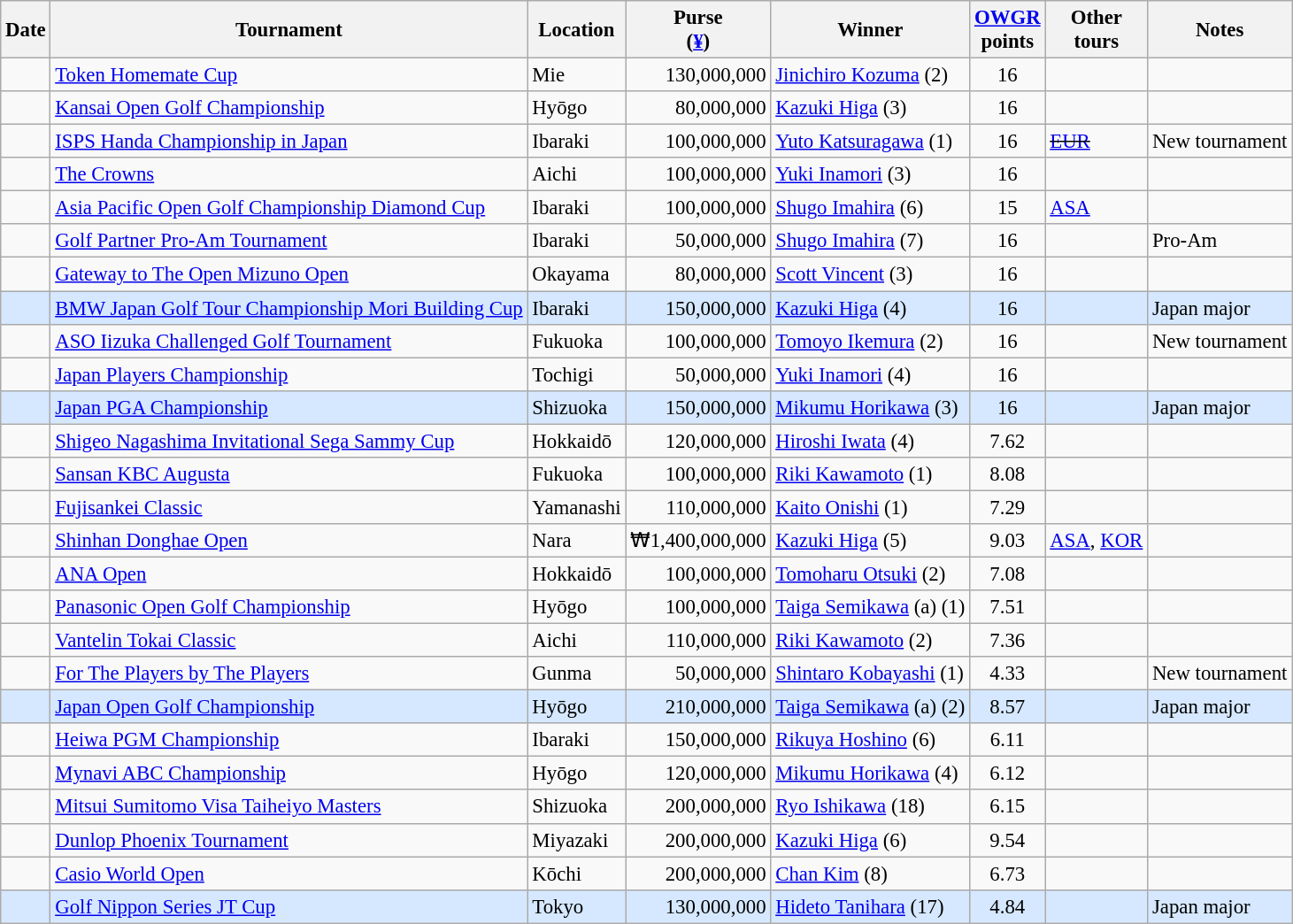<table class="wikitable" style="font-size:95%">
<tr>
<th>Date</th>
<th>Tournament</th>
<th>Location</th>
<th>Purse<br>(<a href='#'>¥</a>)</th>
<th>Winner</th>
<th><a href='#'>OWGR</a><br>points</th>
<th>Other<br>tours</th>
<th>Notes</th>
</tr>
<tr>
<td></td>
<td><a href='#'>Token Homemate Cup</a></td>
<td>Mie</td>
<td align=right>130,000,000</td>
<td> <a href='#'>Jinichiro Kozuma</a> (2)</td>
<td align=center>16</td>
<td></td>
<td></td>
</tr>
<tr>
<td></td>
<td><a href='#'>Kansai Open Golf Championship</a></td>
<td>Hyōgo</td>
<td align=right>80,000,000</td>
<td> <a href='#'>Kazuki Higa</a> (3)</td>
<td align=center>16</td>
<td></td>
<td></td>
</tr>
<tr>
<td></td>
<td><a href='#'>ISPS Handa Championship in Japan</a></td>
<td>Ibaraki</td>
<td align=right>100,000,000</td>
<td> <a href='#'>Yuto Katsuragawa</a> (1)</td>
<td align=center>16</td>
<td><s><a href='#'>EUR</a></s></td>
<td>New tournament</td>
</tr>
<tr>
<td></td>
<td><a href='#'>The Crowns</a></td>
<td>Aichi</td>
<td align=right>100,000,000</td>
<td> <a href='#'>Yuki Inamori</a> (3)</td>
<td align=center>16</td>
<td></td>
<td></td>
</tr>
<tr>
<td></td>
<td><a href='#'>Asia Pacific Open Golf Championship Diamond Cup</a></td>
<td>Ibaraki</td>
<td align=right>100,000,000</td>
<td> <a href='#'>Shugo Imahira</a> (6)</td>
<td align=center>15</td>
<td><a href='#'>ASA</a></td>
<td></td>
</tr>
<tr>
<td></td>
<td><a href='#'>Golf Partner Pro-Am Tournament</a></td>
<td>Ibaraki</td>
<td align=right>50,000,000</td>
<td> <a href='#'>Shugo Imahira</a> (7)</td>
<td align=center>16</td>
<td></td>
<td>Pro-Am</td>
</tr>
<tr>
<td></td>
<td><a href='#'>Gateway to The Open Mizuno Open</a></td>
<td>Okayama</td>
<td align=right>80,000,000</td>
<td> <a href='#'>Scott Vincent</a> (3)</td>
<td align=center>16</td>
<td></td>
<td></td>
</tr>
<tr style="background:#D6E8FF;">
<td></td>
<td><a href='#'>BMW Japan Golf Tour Championship Mori Building Cup</a></td>
<td>Ibaraki</td>
<td align=right>150,000,000</td>
<td> <a href='#'>Kazuki Higa</a> (4)</td>
<td align=center>16</td>
<td></td>
<td>Japan major</td>
</tr>
<tr>
<td></td>
<td><a href='#'>ASO Iizuka Challenged Golf Tournament</a></td>
<td>Fukuoka</td>
<td align=right>100,000,000</td>
<td> <a href='#'>Tomoyo Ikemura</a> (2)</td>
<td align=center>16</td>
<td></td>
<td>New tournament</td>
</tr>
<tr>
<td></td>
<td><a href='#'>Japan Players Championship</a></td>
<td>Tochigi</td>
<td align=right>50,000,000</td>
<td> <a href='#'>Yuki Inamori</a> (4)</td>
<td align=center>16</td>
<td></td>
<td></td>
</tr>
<tr style="background:#D6E8FF;">
<td></td>
<td><a href='#'>Japan PGA Championship</a></td>
<td>Shizuoka</td>
<td align=right>150,000,000</td>
<td> <a href='#'>Mikumu Horikawa</a> (3)</td>
<td align=center>16</td>
<td></td>
<td>Japan major</td>
</tr>
<tr>
<td></td>
<td><a href='#'>Shigeo Nagashima Invitational Sega Sammy Cup</a></td>
<td>Hokkaidō</td>
<td align=right>120,000,000</td>
<td> <a href='#'>Hiroshi Iwata</a> (4)</td>
<td align=center>7.62</td>
<td></td>
<td></td>
</tr>
<tr>
<td></td>
<td><a href='#'>Sansan KBC Augusta</a></td>
<td>Fukuoka</td>
<td align=right>100,000,000</td>
<td> <a href='#'>Riki Kawamoto</a> (1)</td>
<td align=center>8.08</td>
<td></td>
<td></td>
</tr>
<tr>
<td></td>
<td><a href='#'>Fujisankei Classic</a></td>
<td>Yamanashi</td>
<td align=right>110,000,000</td>
<td> <a href='#'>Kaito Onishi</a> (1)</td>
<td align=center>7.29</td>
<td></td>
<td></td>
</tr>
<tr>
<td></td>
<td><a href='#'>Shinhan Donghae Open</a></td>
<td>Nara</td>
<td align=right>₩1,400,000,000</td>
<td> <a href='#'>Kazuki Higa</a> (5)</td>
<td align=center>9.03</td>
<td><a href='#'>ASA</a>, <a href='#'>KOR</a></td>
<td></td>
</tr>
<tr>
<td></td>
<td><a href='#'>ANA Open</a></td>
<td>Hokkaidō</td>
<td align=right>100,000,000</td>
<td> <a href='#'>Tomoharu Otsuki</a> (2)</td>
<td align=center>7.08</td>
<td></td>
<td></td>
</tr>
<tr>
<td></td>
<td><a href='#'>Panasonic Open Golf Championship</a></td>
<td>Hyōgo</td>
<td align=right>100,000,000</td>
<td> <a href='#'>Taiga Semikawa</a> (a) (1)</td>
<td align=center>7.51</td>
<td></td>
<td></td>
</tr>
<tr>
<td></td>
<td><a href='#'>Vantelin Tokai Classic</a></td>
<td>Aichi</td>
<td align=right>110,000,000</td>
<td> <a href='#'>Riki Kawamoto</a> (2)</td>
<td align=center>7.36</td>
<td></td>
<td></td>
</tr>
<tr>
<td></td>
<td><a href='#'>For The Players by The Players</a></td>
<td>Gunma</td>
<td align=right>50,000,000</td>
<td> <a href='#'>Shintaro Kobayashi</a> (1)</td>
<td align=center>4.33</td>
<td></td>
<td>New tournament</td>
</tr>
<tr style="background:#D6E8FF;">
<td></td>
<td><a href='#'>Japan Open Golf Championship</a></td>
<td>Hyōgo</td>
<td align=right>210,000,000</td>
<td> <a href='#'>Taiga Semikawa</a> (a) (2)</td>
<td align=center>8.57</td>
<td></td>
<td>Japan major</td>
</tr>
<tr>
<td></td>
<td><a href='#'>Heiwa PGM Championship</a></td>
<td>Ibaraki</td>
<td align=right>150,000,000</td>
<td> <a href='#'>Rikuya Hoshino</a> (6)</td>
<td align=center>6.11</td>
<td></td>
<td></td>
</tr>
<tr>
<td></td>
<td><a href='#'>Mynavi ABC Championship</a></td>
<td>Hyōgo</td>
<td align=right>120,000,000</td>
<td> <a href='#'>Mikumu Horikawa</a> (4)</td>
<td align=center>6.12</td>
<td></td>
<td></td>
</tr>
<tr>
<td></td>
<td><a href='#'>Mitsui Sumitomo Visa Taiheiyo Masters</a></td>
<td>Shizuoka</td>
<td align=right>200,000,000</td>
<td> <a href='#'>Ryo Ishikawa</a> (18)</td>
<td align=center>6.15</td>
<td></td>
<td></td>
</tr>
<tr>
<td></td>
<td><a href='#'>Dunlop Phoenix Tournament</a></td>
<td>Miyazaki</td>
<td align=right>200,000,000</td>
<td> <a href='#'>Kazuki Higa</a> (6)</td>
<td align=center>9.54</td>
<td></td>
<td></td>
</tr>
<tr>
<td></td>
<td><a href='#'>Casio World Open</a></td>
<td>Kōchi</td>
<td align=right>200,000,000</td>
<td> <a href='#'>Chan Kim</a> (8)</td>
<td align=center>6.73</td>
<td></td>
<td></td>
</tr>
<tr style="background:#D6E8FF;">
<td></td>
<td><a href='#'>Golf Nippon Series JT Cup</a></td>
<td>Tokyo</td>
<td align=right>130,000,000</td>
<td> <a href='#'>Hideto Tanihara</a> (17)</td>
<td align=center>4.84</td>
<td></td>
<td>Japan major</td>
</tr>
</table>
